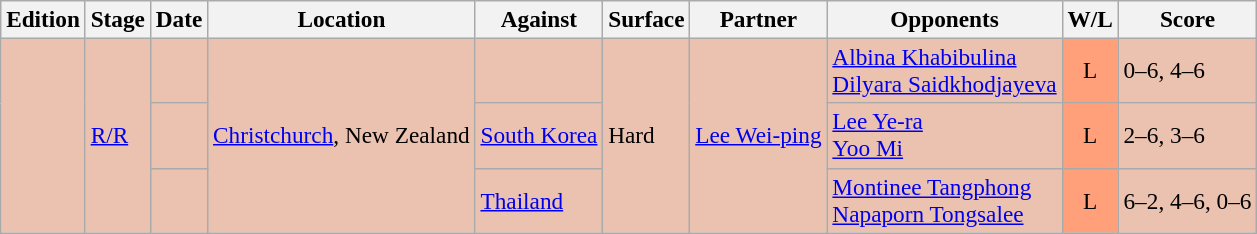<table class=wikitable style=font-size:97%>
<tr>
<th>Edition</th>
<th>Stage</th>
<th>Date</th>
<th>Location</th>
<th>Against</th>
<th>Surface</th>
<th>Partner</th>
<th>Opponents</th>
<th>W/L</th>
<th>Score</th>
</tr>
<tr bgcolor="#EBC2AF">
<td rowspan="3"></td>
<td rowspan="3"><a href='#'>R/R</a></td>
<td></td>
<td rowspan="3"><a href='#'>Christchurch</a>, New Zealand</td>
<td> </td>
<td rowspan="3">Hard</td>
<td rowspan="3"> <a href='#'>Lee Wei-ping</a></td>
<td> <a href='#'>Albina Khabibulina</a> <br>  <a href='#'>Dilyara Saidkhodjayeva</a></td>
<td style="text-align:center; background:#ffa07a;">L</td>
<td>0–6, 4–6</td>
</tr>
<tr bgcolor="#EBC2AF">
<td></td>
<td> <a href='#'>South Korea</a></td>
<td> <a href='#'>Lee Ye-ra</a> <br>  <a href='#'>Yoo Mi</a></td>
<td style="text-align:center; background:#ffa07a;">L</td>
<td>2–6, 3–6</td>
</tr>
<tr bgcolor="#EBC2AF">
<td></td>
<td> <a href='#'>Thailand</a></td>
<td> <a href='#'>Montinee Tangphong</a> <br>  <a href='#'>Napaporn Tongsalee</a></td>
<td style="text-align:center; background:#ffa07a;">L</td>
<td>6–2, 4–6, 0–6</td>
</tr>
</table>
